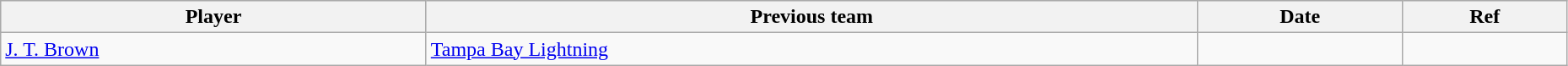<table class="wikitable" width=98%>
<tr style="background:#ddd; text-align:center;">
<th>Player</th>
<th>Previous team</th>
<th>Date</th>
<th>Ref</th>
</tr>
<tr>
<td><a href='#'>J. T. Brown</a></td>
<td><a href='#'>Tampa Bay Lightning</a></td>
<td></td>
<td></td>
</tr>
</table>
